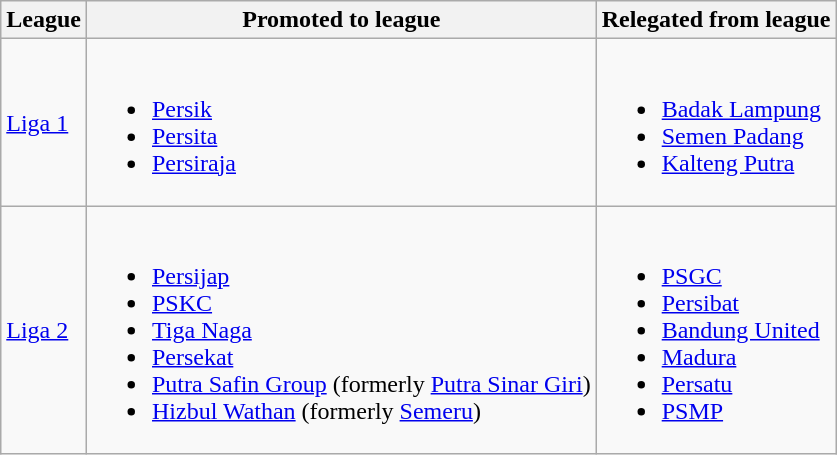<table class="wikitable">
<tr>
<th>League</th>
<th>Promoted to league</th>
<th>Relegated from league</th>
</tr>
<tr>
<td><a href='#'>Liga 1</a></td>
<td><br><ul><li><a href='#'>Persik</a></li><li><a href='#'>Persita</a></li><li><a href='#'>Persiraja</a></li></ul></td>
<td><br><ul><li><a href='#'>Badak Lampung</a></li><li><a href='#'>Semen Padang</a></li><li><a href='#'>Kalteng Putra</a></li></ul></td>
</tr>
<tr>
<td><a href='#'>Liga 2</a></td>
<td><br><ul><li><a href='#'>Persijap</a></li><li><a href='#'>PSKC</a></li><li><a href='#'>Tiga Naga</a></li><li><a href='#'>Persekat</a></li><li><a href='#'>Putra Safin Group</a> (formerly <a href='#'>Putra Sinar Giri</a>)</li><li><a href='#'>Hizbul Wathan</a> (formerly <a href='#'>Semeru</a>)</li></ul></td>
<td><br><ul><li><a href='#'>PSGC</a></li><li><a href='#'>Persibat</a></li><li><a href='#'>Bandung United</a></li><li><a href='#'>Madura</a></li><li><a href='#'>Persatu</a></li><li><a href='#'>PSMP</a></li></ul></td>
</tr>
</table>
